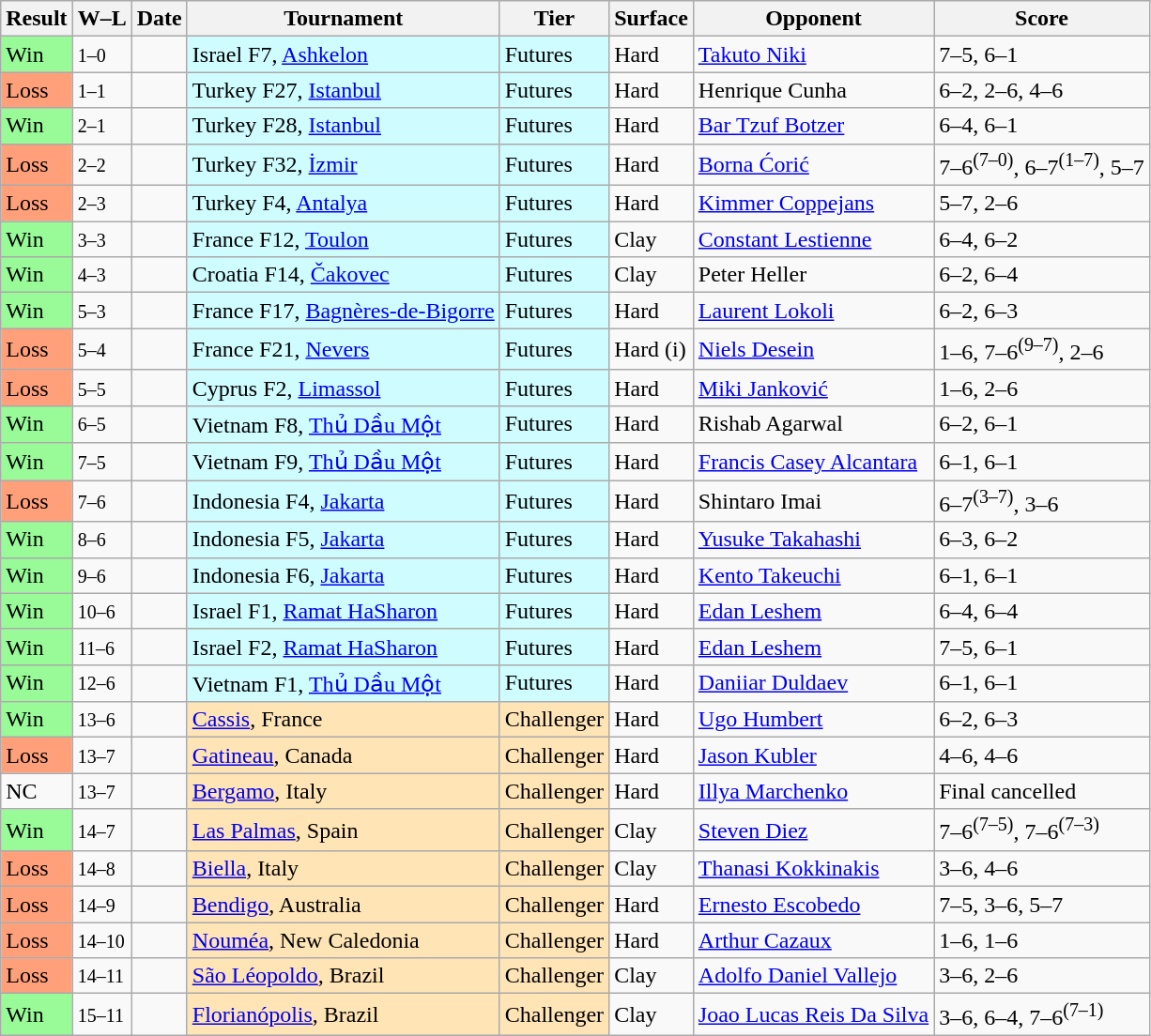<table class="sortable wikitable">
<tr>
<th>Result</th>
<th class="unsortable">W–L</th>
<th>Date</th>
<th>Tournament</th>
<th>Tier</th>
<th>Surface</th>
<th>Opponent</th>
<th class="unsortable">Score</th>
</tr>
<tr>
<td bgcolor=98fb98>Win</td>
<td><small>1–0</small></td>
<td></td>
<td style="background:#cffcff;">Israel F7, <a href='#'>Ashkelon</a></td>
<td style="background:#cffcff;">Futures</td>
<td>Hard</td>
<td> <a href='#'>Takuto Niki</a></td>
<td>7–5, 6–1</td>
</tr>
<tr>
<td bgcolor=FFA07A>Loss</td>
<td><small>1–1</small></td>
<td></td>
<td style="background:#cffcff;">Turkey F27, <a href='#'>Istanbul</a></td>
<td style="background:#cffcff;">Futures</td>
<td>Hard</td>
<td> Henrique Cunha</td>
<td>6–2, 2–6, 4–6</td>
</tr>
<tr>
<td bgcolor=98fb98>Win</td>
<td><small>2–1</small></td>
<td></td>
<td style="background:#cffcff;">Turkey F28, <a href='#'>Istanbul</a></td>
<td style="background:#cffcff;">Futures</td>
<td>Hard</td>
<td> <a href='#'>Bar Tzuf Botzer</a></td>
<td>6–4, 6–1</td>
</tr>
<tr>
<td bgcolor=FFA07A>Loss</td>
<td><small>2–2</small></td>
<td></td>
<td style="background:#cffcff;">Turkey F32, <a href='#'>İzmir</a></td>
<td bgcolor=cffcff>Futures</td>
<td>Hard</td>
<td> <a href='#'>Borna Ćorić</a></td>
<td>7–6<sup>(7–0)</sup>, 6–7<sup>(1–7)</sup>, 5–7</td>
</tr>
<tr>
<td bgcolor=FFA07A>Loss</td>
<td><small>2–3</small></td>
<td></td>
<td style="background:#cffcff;">Turkey F4, <a href='#'>Antalya</a></td>
<td style="background:#cffcff;">Futures</td>
<td>Hard</td>
<td> <a href='#'>Kimmer Coppejans</a></td>
<td>5–7, 2–6</td>
</tr>
<tr>
<td bgcolor=98fb98>Win</td>
<td><small>3–3</small></td>
<td></td>
<td style="background:#cffcff;">France F12, <a href='#'>Toulon</a></td>
<td style="background:#cffcff;">Futures</td>
<td>Clay</td>
<td> <a href='#'>Constant Lestienne</a></td>
<td>6–4, 6–2</td>
</tr>
<tr>
<td bgcolor=98fb98>Win</td>
<td><small>4–3</small></td>
<td></td>
<td style="background:#cffcff;">Croatia F14, <a href='#'>Čakovec</a></td>
<td style="background:#cffcff;">Futures</td>
<td>Clay</td>
<td> Peter Heller</td>
<td>6–2, 6–4</td>
</tr>
<tr>
<td bgcolor=98fb98>Win</td>
<td><small>5–3</small></td>
<td></td>
<td style="background:#cffcff;">France F17, <a href='#'>Bagnères-de-Bigorre</a></td>
<td style="background:#cffcff;">Futures</td>
<td>Hard</td>
<td> <a href='#'>Laurent Lokoli</a></td>
<td>6–2, 6–3</td>
</tr>
<tr>
<td bgcolor=FFA07A>Loss</td>
<td><small>5–4</small></td>
<td></td>
<td style="background:#cffcff;">France F21, <a href='#'>Nevers</a></td>
<td style="background:#cffcff;">Futures</td>
<td>Hard (i)</td>
<td> <a href='#'>Niels Desein</a></td>
<td>1–6, 7–6<sup>(9–7)</sup>, 2–6</td>
</tr>
<tr>
<td bgcolor=FFA07A>Loss</td>
<td><small>5–5</small></td>
<td></td>
<td style="background:#cffcff;">Cyprus F2, <a href='#'>Limassol</a></td>
<td style="background:#cffcff;">Futures</td>
<td>Hard</td>
<td> <a href='#'>Miki Janković</a></td>
<td>1–6, 2–6</td>
</tr>
<tr>
<td bgcolor=98fb98>Win</td>
<td><small>6–5</small></td>
<td></td>
<td style="background:#cffcff;">Vietnam F8, <a href='#'>Thủ Dầu Một</a></td>
<td style="background:#cffcff;">Futures</td>
<td>Hard</td>
<td> Rishab Agarwal</td>
<td>6–2, 6–1</td>
</tr>
<tr>
<td bgcolor=98fb98>Win</td>
<td><small>7–5</small></td>
<td></td>
<td style="background:#cffcff;">Vietnam F9, <a href='#'>Thủ Dầu Một</a></td>
<td style="background:#cffcff;">Futures</td>
<td>Hard</td>
<td> <a href='#'>Francis Casey Alcantara</a></td>
<td>6–1, 6–1</td>
</tr>
<tr>
<td bgcolor=FFA07A>Loss</td>
<td><small>7–6</small></td>
<td></td>
<td style="background:#cffcff;">Indonesia F4, <a href='#'>Jakarta</a></td>
<td style="background:#cffcff;">Futures</td>
<td>Hard</td>
<td> Shintaro Imai</td>
<td>6–7<sup>(3–7)</sup>, 3–6</td>
</tr>
<tr>
<td bgcolor=98fb98>Win</td>
<td><small>8–6</small></td>
<td></td>
<td style="background:#cffcff;">Indonesia F5, <a href='#'>Jakarta</a></td>
<td style="background:#cffcff;">Futures</td>
<td>Hard</td>
<td> <a href='#'>Yusuke Takahashi</a></td>
<td>6–3, 6–2</td>
</tr>
<tr>
<td bgcolor=98fb98>Win</td>
<td><small>9–6</small></td>
<td></td>
<td style="background:#cffcff;">Indonesia F6, <a href='#'>Jakarta</a></td>
<td style="background:#cffcff;">Futures</td>
<td>Hard</td>
<td> <a href='#'>Kento Takeuchi</a></td>
<td>6–1, 6–1</td>
</tr>
<tr>
<td bgcolor=98fb98>Win</td>
<td><small>10–6</small></td>
<td></td>
<td style="background:#cffcff;">Israel F1, <a href='#'>Ramat HaSharon</a></td>
<td style="background:#cffcff;">Futures</td>
<td>Hard</td>
<td> <a href='#'>Edan Leshem</a></td>
<td>6–4, 6–4</td>
</tr>
<tr>
<td bgcolor=98fb98>Win</td>
<td><small>11–6</small></td>
<td></td>
<td style="background:#cffcff;">Israel F2, <a href='#'>Ramat HaSharon</a></td>
<td style="background:#cffcff;">Futures</td>
<td>Hard</td>
<td> <a href='#'>Edan Leshem</a></td>
<td>7–5, 6–1</td>
</tr>
<tr>
<td bgcolor=98fb98>Win</td>
<td><small>12–6</small></td>
<td></td>
<td style="background:#cffcff;">Vietnam F1, <a href='#'>Thủ Dầu Một</a></td>
<td style="background:#cffcff;">Futures</td>
<td>Hard</td>
<td> <a href='#'>Daniiar Duldaev</a></td>
<td>6–1, 6–1</td>
</tr>
<tr>
<td bgcolor=98fb98>Win</td>
<td><small>13–6</small></td>
<td><a href='#'></a></td>
<td style="background:moccasin;"><a href='#'>Cassis</a>, France</td>
<td style="background:moccasin;">Challenger</td>
<td>Hard</td>
<td> <a href='#'>Ugo Humbert</a></td>
<td>6–2, 6–3</td>
</tr>
<tr>
<td bgcolor=FFA07A>Loss</td>
<td><small>13–7</small></td>
<td><a href='#'></a></td>
<td style="background:moccasin;"><a href='#'>Gatineau</a>, Canada</td>
<td style="background:moccasin;">Challenger</td>
<td>Hard</td>
<td> <a href='#'>Jason Kubler</a></td>
<td>4–6, 4–6</td>
</tr>
<tr>
<td>NC</td>
<td><small>13–7</small></td>
<td><a href='#'></a></td>
<td style="background:moccasin;"><a href='#'>Bergamo</a>, Italy</td>
<td style="background:moccasin;">Challenger</td>
<td>Hard</td>
<td> <a href='#'>Illya Marchenko</a></td>
<td>Final cancelled</td>
</tr>
<tr>
<td bgcolor=98fb98>Win</td>
<td><small>14–7</small></td>
<td><a href='#'></a></td>
<td style="background:moccasin;"><a href='#'>Las Palmas</a>, Spain</td>
<td style="background:moccasin;">Challenger</td>
<td>Clay</td>
<td> <a href='#'>Steven Diez</a></td>
<td>7–6<sup>(7–5)</sup>, 7–6<sup>(7–3)</sup></td>
</tr>
<tr>
<td bgcolor=FFA07A>Loss</td>
<td><small>14–8</small></td>
<td><a href='#'></a></td>
<td style="background:moccasin;"><a href='#'>Biella</a>, Italy</td>
<td style="background:moccasin;">Challenger</td>
<td>Clay</td>
<td> <a href='#'>Thanasi Kokkinakis</a></td>
<td>3–6, 4–6</td>
</tr>
<tr>
<td bgcolor= FFA07A>Loss</td>
<td><small>14–9</small></td>
<td><a href='#'></a></td>
<td style="background:moccasin;"><a href='#'>Bendigo</a>, Australia</td>
<td style="background:moccasin;">Challenger</td>
<td>Hard</td>
<td> <a href='#'>Ernesto Escobedo</a></td>
<td>7–5, 3–6, 5–7</td>
</tr>
<tr>
<td bgcolor= FFA07A>Loss</td>
<td><small>14–10</small></td>
<td><a href='#'></a></td>
<td style="background:moccasin;"><a href='#'>Nouméa</a>, New Caledonia</td>
<td style="background:moccasin;">Challenger</td>
<td>Hard</td>
<td> <a href='#'>Arthur Cazaux</a></td>
<td>1–6, 1–6</td>
</tr>
<tr>
<td bgcolor= FFA07A>Loss</td>
<td><small>14–11</small></td>
<td><a href='#'></a></td>
<td style="background:moccasin;"><a href='#'>São Léopoldo</a>, Brazil</td>
<td style="background:moccasin;">Challenger</td>
<td>Clay</td>
<td> <a href='#'>Adolfo Daniel Vallejo</a></td>
<td>3–6, 2–6</td>
</tr>
<tr>
<td bgcolor=98fb98>Win</td>
<td><small>15–11</small></td>
<td><a href='#'></a></td>
<td style="background:moccasin;"><a href='#'>Florianópolis</a>, Brazil</td>
<td style="background:moccasin;">Challenger</td>
<td>Clay</td>
<td> <a href='#'>Joao Lucas Reis Da Silva</a></td>
<td>3–6, 6–4, 7–6<sup>(7–1)</sup></td>
</tr>
</table>
